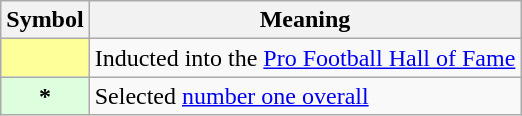<table class="wikitable plainrowheaders" border="1">
<tr>
<th scope="col">Symbol</th>
<th scope="col">Meaning</th>
</tr>
<tr>
<th scope="row" style="text-align:center; background-color:#FFFF99;"></th>
<td>Inducted into the <a href='#'>Pro Football Hall of Fame</a></td>
</tr>
<tr>
<th scope="row" style="text-align:center; background-color:#DDFFDD;">*</th>
<td>Selected <a href='#'>number one overall</a></td>
</tr>
</table>
